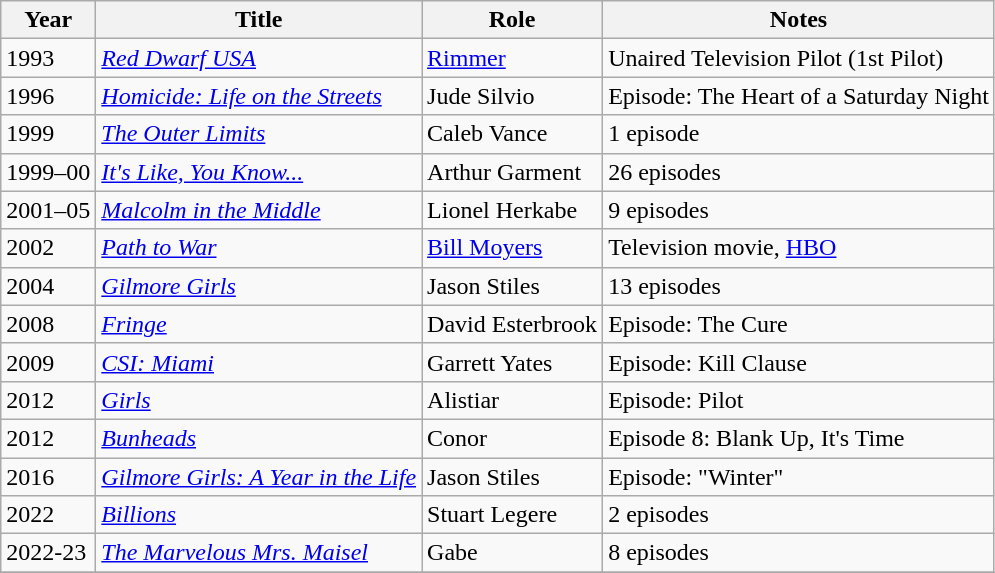<table class="wikitable">
<tr>
<th>Year</th>
<th>Title</th>
<th>Role</th>
<th class="unsortable">Notes</th>
</tr>
<tr>
<td>1993</td>
<td><em><a href='#'>Red Dwarf USA</a></em></td>
<td><a href='#'>Rimmer</a></td>
<td>Unaired Television Pilot (1st Pilot)</td>
</tr>
<tr>
<td>1996</td>
<td><em><a href='#'>Homicide: Life on the Streets</a></em></td>
<td>Jude Silvio</td>
<td>Episode: The Heart of a Saturday Night</td>
</tr>
<tr>
<td>1999</td>
<td><a href='#'><em>The Outer Limits</em></a></td>
<td>Caleb Vance</td>
<td>1 episode</td>
</tr>
<tr>
<td>1999–00</td>
<td><em><a href='#'>It's Like, You Know...</a></em></td>
<td>Arthur Garment</td>
<td>26 episodes</td>
</tr>
<tr>
<td>2001–05</td>
<td><em><a href='#'>Malcolm in the Middle</a></em></td>
<td>Lionel Herkabe</td>
<td>9 episodes</td>
</tr>
<tr>
<td>2002</td>
<td><em><a href='#'>Path to War</a></em></td>
<td><a href='#'>Bill Moyers</a></td>
<td>Television movie, <a href='#'>HBO</a></td>
</tr>
<tr>
<td>2004</td>
<td><em><a href='#'>Gilmore Girls</a></em></td>
<td>Jason Stiles</td>
<td>13 episodes</td>
</tr>
<tr>
<td>2008</td>
<td><em><a href='#'>Fringe</a></em></td>
<td>David Esterbrook</td>
<td>Episode: The Cure</td>
</tr>
<tr>
<td>2009</td>
<td><em><a href='#'>CSI: Miami</a></em></td>
<td>Garrett Yates</td>
<td>Episode: Kill Clause</td>
</tr>
<tr>
<td>2012</td>
<td><em><a href='#'>Girls</a></em></td>
<td>Alistiar</td>
<td>Episode: Pilot</td>
</tr>
<tr>
<td>2012</td>
<td><em><a href='#'>Bunheads</a></em></td>
<td>Conor</td>
<td>Episode 8: Blank Up, It's Time</td>
</tr>
<tr>
<td>2016</td>
<td><em><a href='#'>Gilmore Girls: A Year in the Life</a></em></td>
<td>Jason Stiles</td>
<td>Episode: "Winter"</td>
</tr>
<tr>
<td>2022</td>
<td><em><a href='#'>Billions</a></em></td>
<td>Stuart Legere</td>
<td>2 episodes</td>
</tr>
<tr>
<td>2022-23</td>
<td><em><a href='#'>The Marvelous Mrs. Maisel</a></em></td>
<td>Gabe</td>
<td>8 episodes</td>
</tr>
<tr>
</tr>
</table>
